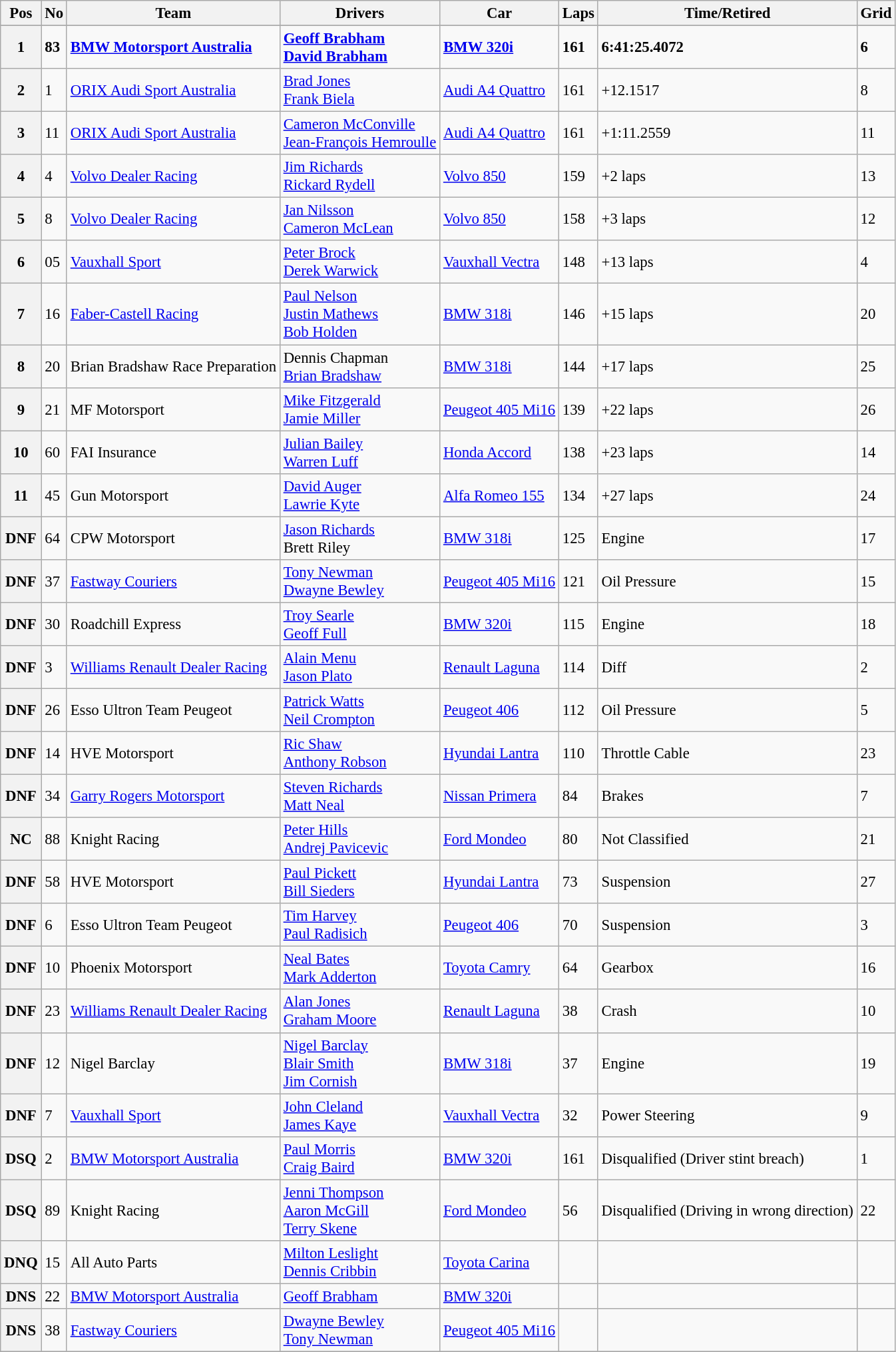<table class="wikitable sortable" style="font-size: 95%;">
<tr>
<th>Pos</th>
<th>No</th>
<th>Team</th>
<th>Drivers</th>
<th>Car</th>
<th>Laps</th>
<th>Time/Retired</th>
<th>Grid</th>
</tr>
<tr>
</tr>
<tr style="font-weight:bold">
<th>1</th>
<td>83</td>
<td><a href='#'>BMW Motorsport Australia</a></td>
<td> <a href='#'>Geoff Brabham</a><br> <a href='#'>David Brabham</a></td>
<td><a href='#'>BMW 320i</a></td>
<td>161</td>
<td>6:41:25.4072</td>
<td>6</td>
</tr>
<tr>
<th>2</th>
<td>1</td>
<td><a href='#'>ORIX Audi Sport Australia</a></td>
<td> <a href='#'>Brad Jones</a><br> <a href='#'>Frank Biela</a></td>
<td><a href='#'>Audi A4 Quattro</a></td>
<td>161</td>
<td>+12.1517</td>
<td>8</td>
</tr>
<tr>
<th>3</th>
<td>11</td>
<td><a href='#'>ORIX Audi Sport Australia</a></td>
<td> <a href='#'>Cameron McConville</a><br> <a href='#'>Jean-François Hemroulle</a></td>
<td><a href='#'>Audi A4 Quattro</a></td>
<td>161</td>
<td>+1:11.2559</td>
<td>11</td>
</tr>
<tr>
<th>4</th>
<td>4</td>
<td><a href='#'>Volvo Dealer Racing</a></td>
<td> <a href='#'>Jim Richards</a><br> <a href='#'>Rickard Rydell</a></td>
<td><a href='#'>Volvo 850</a></td>
<td>159</td>
<td>+2 laps</td>
<td>13</td>
</tr>
<tr>
<th>5</th>
<td>8</td>
<td><a href='#'>Volvo Dealer Racing</a></td>
<td> <a href='#'>Jan Nilsson</a><br> <a href='#'>Cameron McLean</a></td>
<td><a href='#'>Volvo 850</a></td>
<td>158</td>
<td>+3 laps</td>
<td>12</td>
</tr>
<tr>
<th>6</th>
<td>05</td>
<td><a href='#'>Vauxhall Sport</a></td>
<td> <a href='#'>Peter Brock</a><br> <a href='#'>Derek Warwick</a></td>
<td><a href='#'>Vauxhall Vectra</a></td>
<td>148</td>
<td>+13 laps</td>
<td>4</td>
</tr>
<tr>
<th>7</th>
<td>16</td>
<td><a href='#'>Faber-Castell Racing</a></td>
<td> <a href='#'>Paul Nelson</a><br> <a href='#'>Justin Mathews</a><br> <a href='#'>Bob Holden</a></td>
<td><a href='#'>BMW 318i</a></td>
<td>146</td>
<td>+15 laps</td>
<td>20</td>
</tr>
<tr>
<th>8</th>
<td>20</td>
<td>Brian Bradshaw Race Preparation</td>
<td> Dennis Chapman<br> <a href='#'>Brian Bradshaw</a></td>
<td><a href='#'>BMW 318i</a></td>
<td>144</td>
<td>+17 laps</td>
<td>25</td>
</tr>
<tr>
<th>9</th>
<td>21</td>
<td>MF Motorsport</td>
<td> <a href='#'>Mike Fitzgerald</a><br> <a href='#'>Jamie Miller</a></td>
<td><a href='#'>Peugeot 405 Mi16</a></td>
<td>139</td>
<td>+22 laps</td>
<td>26</td>
</tr>
<tr>
<th>10</th>
<td>60</td>
<td>FAI Insurance</td>
<td> <a href='#'>Julian Bailey</a><br> <a href='#'>Warren Luff</a></td>
<td><a href='#'>Honda Accord</a></td>
<td>138</td>
<td>+23 laps</td>
<td>14</td>
</tr>
<tr>
<th>11</th>
<td>45</td>
<td>Gun Motorsport</td>
<td> <a href='#'>David Auger</a><br> <a href='#'>Lawrie Kyte</a></td>
<td><a href='#'>Alfa Romeo 155</a></td>
<td>134</td>
<td>+27 laps</td>
<td>24</td>
</tr>
<tr>
<th>DNF</th>
<td>64</td>
<td>CPW Motorsport</td>
<td> <a href='#'>Jason Richards</a><br> Brett Riley</td>
<td><a href='#'>BMW 318i</a></td>
<td>125</td>
<td>Engine</td>
<td>17</td>
</tr>
<tr>
<th>DNF</th>
<td>37</td>
<td><a href='#'>Fastway Couriers</a></td>
<td> <a href='#'>Tony Newman</a><br> <a href='#'>Dwayne Bewley</a></td>
<td><a href='#'>Peugeot 405 Mi16</a></td>
<td>121</td>
<td>Oil Pressure</td>
<td>15</td>
</tr>
<tr>
<th>DNF</th>
<td>30</td>
<td>Roadchill Express</td>
<td> <a href='#'>Troy Searle</a><br> <a href='#'>Geoff Full</a></td>
<td><a href='#'>BMW 320i</a></td>
<td>115</td>
<td>Engine</td>
<td>18</td>
</tr>
<tr>
<th>DNF</th>
<td>3</td>
<td><a href='#'>Williams Renault Dealer Racing</a></td>
<td> <a href='#'>Alain Menu</a><br> <a href='#'>Jason Plato</a></td>
<td><a href='#'>Renault Laguna</a></td>
<td>114</td>
<td>Diff</td>
<td>2</td>
</tr>
<tr>
<th>DNF</th>
<td>26</td>
<td>Esso Ultron Team Peugeot</td>
<td> <a href='#'>Patrick Watts</a><br> <a href='#'>Neil Crompton</a></td>
<td><a href='#'>Peugeot 406</a></td>
<td>112</td>
<td>Oil Pressure</td>
<td>5</td>
</tr>
<tr>
<th>DNF</th>
<td>14</td>
<td>HVE Motorsport</td>
<td> <a href='#'>Ric Shaw</a><br> <a href='#'>Anthony Robson</a></td>
<td><a href='#'>Hyundai Lantra</a></td>
<td>110</td>
<td>Throttle Cable</td>
<td>23</td>
</tr>
<tr>
<th>DNF</th>
<td>34</td>
<td><a href='#'>Garry Rogers Motorsport</a></td>
<td> <a href='#'>Steven Richards</a><br> <a href='#'>Matt Neal</a></td>
<td><a href='#'>Nissan Primera</a></td>
<td>84</td>
<td>Brakes</td>
<td>7</td>
</tr>
<tr>
<th>NC</th>
<td>88</td>
<td>Knight Racing</td>
<td> <a href='#'>Peter Hills</a><br> <a href='#'>Andrej Pavicevic</a></td>
<td><a href='#'>Ford Mondeo</a></td>
<td>80</td>
<td>Not Classified</td>
<td>21</td>
</tr>
<tr>
<th>DNF</th>
<td>58</td>
<td>HVE Motorsport</td>
<td> <a href='#'>Paul Pickett</a><br> <a href='#'>Bill Sieders</a></td>
<td><a href='#'>Hyundai Lantra</a></td>
<td>73</td>
<td>Suspension</td>
<td>27</td>
</tr>
<tr>
<th>DNF</th>
<td>6</td>
<td>Esso Ultron Team Peugeot</td>
<td> <a href='#'>Tim Harvey</a><br> <a href='#'>Paul Radisich</a></td>
<td><a href='#'>Peugeot 406</a></td>
<td>70</td>
<td>Suspension</td>
<td>3</td>
</tr>
<tr>
<th>DNF</th>
<td>10</td>
<td>Phoenix Motorsport</td>
<td> <a href='#'>Neal Bates</a><br> <a href='#'>Mark Adderton</a></td>
<td><a href='#'>Toyota Camry</a></td>
<td>64</td>
<td>Gearbox</td>
<td>16</td>
</tr>
<tr>
<th>DNF</th>
<td>23</td>
<td><a href='#'>Williams Renault Dealer Racing</a></td>
<td> <a href='#'>Alan Jones</a><br> <a href='#'>Graham Moore</a></td>
<td><a href='#'>Renault Laguna</a></td>
<td>38</td>
<td>Crash</td>
<td>10</td>
</tr>
<tr>
<th>DNF</th>
<td>12</td>
<td>Nigel Barclay</td>
<td> <a href='#'>Nigel Barclay</a><br> <a href='#'>Blair Smith</a><br> <a href='#'>Jim Cornish</a></td>
<td><a href='#'>BMW 318i</a></td>
<td>37</td>
<td>Engine</td>
<td>19</td>
</tr>
<tr>
<th>DNF</th>
<td>7</td>
<td><a href='#'>Vauxhall Sport</a></td>
<td> <a href='#'>John Cleland</a><br> <a href='#'>James Kaye</a></td>
<td><a href='#'>Vauxhall Vectra</a></td>
<td>32</td>
<td>Power Steering</td>
<td>9</td>
</tr>
<tr>
<th>DSQ</th>
<td>2</td>
<td><a href='#'>BMW Motorsport Australia</a></td>
<td> <a href='#'>Paul Morris</a><br> <a href='#'>Craig Baird</a></td>
<td><a href='#'>BMW 320i</a></td>
<td>161</td>
<td>Disqualified (Driver stint breach)</td>
<td>1</td>
</tr>
<tr>
<th>DSQ</th>
<td>89</td>
<td>Knight Racing</td>
<td> <a href='#'>Jenni Thompson</a><br> <a href='#'>Aaron McGill</a><br> <a href='#'>Terry Skene</a></td>
<td><a href='#'>Ford Mondeo</a></td>
<td>56</td>
<td>Disqualified (Driving in wrong direction)</td>
<td>22</td>
</tr>
<tr>
<th>DNQ</th>
<td>15</td>
<td>All Auto Parts</td>
<td> <a href='#'>Milton Leslight</a><br> <a href='#'>Dennis Cribbin</a></td>
<td><a href='#'>Toyota Carina</a></td>
<td></td>
<td></td>
<td></td>
</tr>
<tr>
<th>DNS</th>
<td>22</td>
<td><a href='#'>BMW Motorsport Australia</a></td>
<td> <a href='#'>Geoff Brabham</a></td>
<td><a href='#'>BMW 320i</a></td>
<td></td>
<td></td>
<td></td>
</tr>
<tr>
<th>DNS</th>
<td>38</td>
<td><a href='#'>Fastway Couriers</a></td>
<td> <a href='#'>Dwayne Bewley</a> <br> <a href='#'>Tony Newman</a></td>
<td><a href='#'>Peugeot 405 Mi16</a></td>
<td></td>
<td></td>
<td></td>
</tr>
<tr>
</tr>
</table>
